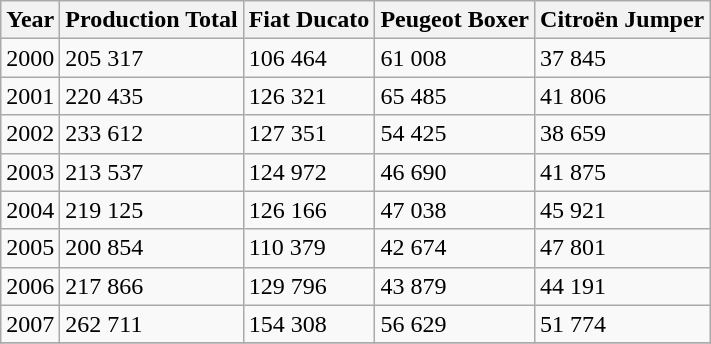<table class="wikitable">
<tr>
<th>Year</th>
<th>Production Total</th>
<th>Fiat Ducato</th>
<th>Peugeot Boxer</th>
<th>Citroën Jumper</th>
</tr>
<tr>
<td>2000</td>
<td>205 317</td>
<td>106 464</td>
<td>61 008</td>
<td>37 845</td>
</tr>
<tr>
<td>2001</td>
<td>220 435</td>
<td>126 321</td>
<td>65 485</td>
<td>41 806</td>
</tr>
<tr>
<td>2002</td>
<td>233 612</td>
<td>127 351</td>
<td>54 425</td>
<td>38 659</td>
</tr>
<tr>
<td>2003</td>
<td>213 537</td>
<td>124 972</td>
<td>46 690</td>
<td>41 875</td>
</tr>
<tr>
<td>2004</td>
<td>219 125</td>
<td>126 166</td>
<td>47 038</td>
<td>45 921</td>
</tr>
<tr>
<td>2005</td>
<td>200 854</td>
<td>110 379</td>
<td>42 674</td>
<td>47 801</td>
</tr>
<tr>
<td>2006</td>
<td>217 866</td>
<td>129 796</td>
<td>43 879</td>
<td>44 191</td>
</tr>
<tr>
<td>2007</td>
<td>262 711</td>
<td>154 308</td>
<td>56 629</td>
<td>51 774</td>
</tr>
<tr>
</tr>
</table>
